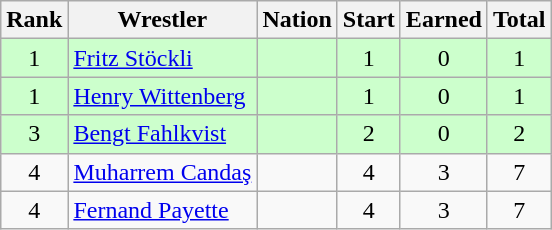<table class="wikitable sortable" style="text-align:center;">
<tr>
<th>Rank</th>
<th>Wrestler</th>
<th>Nation</th>
<th>Start</th>
<th>Earned</th>
<th>Total</th>
</tr>
<tr style="background:#cfc;">
<td>1</td>
<td align=left><a href='#'>Fritz Stöckli</a></td>
<td align=left></td>
<td>1</td>
<td>0</td>
<td>1</td>
</tr>
<tr style="background:#cfc;">
<td>1</td>
<td align=left><a href='#'>Henry Wittenberg</a></td>
<td align=left></td>
<td>1</td>
<td>0</td>
<td>1</td>
</tr>
<tr style="background:#cfc;">
<td>3</td>
<td align=left><a href='#'>Bengt Fahlkvist</a></td>
<td align=left></td>
<td>2</td>
<td>0</td>
<td>2</td>
</tr>
<tr>
<td>4</td>
<td align=left><a href='#'>Muharrem Candaş</a></td>
<td align=left></td>
<td>4</td>
<td>3</td>
<td>7</td>
</tr>
<tr>
<td>4</td>
<td align=left><a href='#'>Fernand Payette</a></td>
<td align=left></td>
<td>4</td>
<td>3</td>
<td>7</td>
</tr>
</table>
